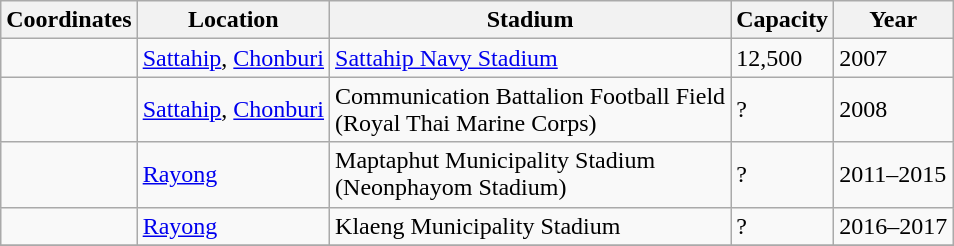<table class="wikitable sortable">
<tr>
<th>Coordinates</th>
<th>Location</th>
<th>Stadium</th>
<th>Capacity</th>
<th>Year</th>
</tr>
<tr>
<td></td>
<td><a href='#'>Sattahip</a>, <a href='#'>Chonburi</a></td>
<td><a href='#'>Sattahip Navy Stadium</a></td>
<td>12,500</td>
<td>2007</td>
</tr>
<tr>
<td></td>
<td><a href='#'>Sattahip</a>, <a href='#'>Chonburi</a></td>
<td>Communication Battalion Football Field<br>(Royal Thai Marine Corps)</td>
<td>?</td>
<td>2008</td>
</tr>
<tr>
<td></td>
<td><a href='#'>Rayong</a></td>
<td>Maptaphut Municipality Stadium<br>(Neonphayom Stadium)</td>
<td>?</td>
<td>2011–2015</td>
</tr>
<tr>
<td></td>
<td><a href='#'>Rayong</a></td>
<td>Klaeng Municipality Stadium</td>
<td>?</td>
<td>2016–2017</td>
</tr>
<tr>
</tr>
</table>
